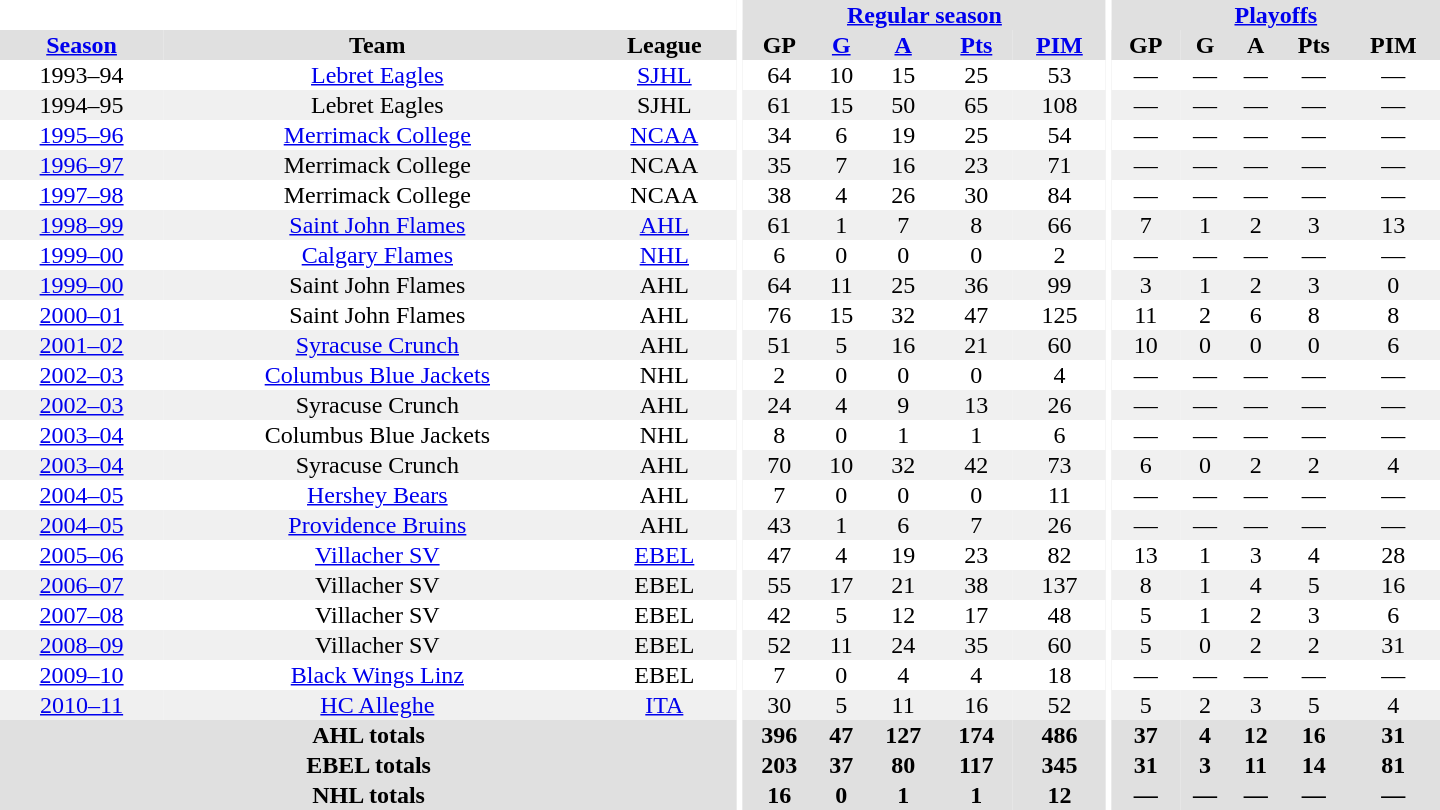<table border="0" cellpadding="1" cellspacing="0" style="text-align:center; width:60em">
<tr bgcolor="#e0e0e0">
<th colspan="3" bgcolor="#ffffff"></th>
<th rowspan="100" bgcolor="#ffffff"></th>
<th colspan="5"><a href='#'>Regular season</a></th>
<th rowspan="100" bgcolor="#ffffff"></th>
<th colspan="5"><a href='#'>Playoffs</a></th>
</tr>
<tr bgcolor="#e0e0e0">
<th><a href='#'>Season</a></th>
<th>Team</th>
<th>League</th>
<th>GP</th>
<th><a href='#'>G</a></th>
<th><a href='#'>A</a></th>
<th><a href='#'>Pts</a></th>
<th><a href='#'>PIM</a></th>
<th>GP</th>
<th>G</th>
<th>A</th>
<th>Pts</th>
<th>PIM</th>
</tr>
<tr>
<td>1993–94</td>
<td><a href='#'>Lebret Eagles</a></td>
<td><a href='#'>SJHL</a></td>
<td>64</td>
<td>10</td>
<td>15</td>
<td>25</td>
<td>53</td>
<td>—</td>
<td>—</td>
<td>—</td>
<td>—</td>
<td>—</td>
</tr>
<tr bgcolor="#f0f0f0">
<td>1994–95</td>
<td>Lebret Eagles</td>
<td>SJHL</td>
<td>61</td>
<td>15</td>
<td>50</td>
<td>65</td>
<td>108</td>
<td>—</td>
<td>—</td>
<td>—</td>
<td>—</td>
<td>—</td>
</tr>
<tr>
<td><a href='#'>1995–96</a></td>
<td><a href='#'>Merrimack College</a></td>
<td><a href='#'>NCAA</a></td>
<td>34</td>
<td>6</td>
<td>19</td>
<td>25</td>
<td>54</td>
<td>—</td>
<td>—</td>
<td>—</td>
<td>—</td>
<td>—</td>
</tr>
<tr bgcolor="#f0f0f0">
<td><a href='#'>1996–97</a></td>
<td>Merrimack College</td>
<td>NCAA</td>
<td>35</td>
<td>7</td>
<td>16</td>
<td>23</td>
<td>71</td>
<td>—</td>
<td>—</td>
<td>—</td>
<td>—</td>
<td>—</td>
</tr>
<tr>
<td><a href='#'>1997–98</a></td>
<td>Merrimack College</td>
<td>NCAA</td>
<td>38</td>
<td>4</td>
<td>26</td>
<td>30</td>
<td>84</td>
<td>—</td>
<td>—</td>
<td>—</td>
<td>—</td>
<td>—</td>
</tr>
<tr bgcolor="#f0f0f0">
<td><a href='#'>1998–99</a></td>
<td><a href='#'>Saint John Flames</a></td>
<td><a href='#'>AHL</a></td>
<td>61</td>
<td>1</td>
<td>7</td>
<td>8</td>
<td>66</td>
<td>7</td>
<td>1</td>
<td>2</td>
<td>3</td>
<td>13</td>
</tr>
<tr>
<td><a href='#'>1999–00</a></td>
<td><a href='#'>Calgary Flames</a></td>
<td><a href='#'>NHL</a></td>
<td>6</td>
<td>0</td>
<td>0</td>
<td>0</td>
<td>2</td>
<td>—</td>
<td>—</td>
<td>—</td>
<td>—</td>
<td>—</td>
</tr>
<tr bgcolor="#f0f0f0">
<td><a href='#'>1999–00</a></td>
<td>Saint John Flames</td>
<td>AHL</td>
<td>64</td>
<td>11</td>
<td>25</td>
<td>36</td>
<td>99</td>
<td>3</td>
<td>1</td>
<td>2</td>
<td>3</td>
<td>0</td>
</tr>
<tr>
<td><a href='#'>2000–01</a></td>
<td>Saint John Flames</td>
<td>AHL</td>
<td>76</td>
<td>15</td>
<td>32</td>
<td>47</td>
<td>125</td>
<td>11</td>
<td>2</td>
<td>6</td>
<td>8</td>
<td>8</td>
</tr>
<tr bgcolor="#f0f0f0">
<td><a href='#'>2001–02</a></td>
<td><a href='#'>Syracuse Crunch</a></td>
<td>AHL</td>
<td>51</td>
<td>5</td>
<td>16</td>
<td>21</td>
<td>60</td>
<td>10</td>
<td>0</td>
<td>0</td>
<td>0</td>
<td>6</td>
</tr>
<tr>
<td><a href='#'>2002–03</a></td>
<td><a href='#'>Columbus Blue Jackets</a></td>
<td>NHL</td>
<td>2</td>
<td>0</td>
<td>0</td>
<td>0</td>
<td>4</td>
<td>—</td>
<td>—</td>
<td>—</td>
<td>—</td>
<td>—</td>
</tr>
<tr bgcolor="#f0f0f0">
<td><a href='#'>2002–03</a></td>
<td>Syracuse Crunch</td>
<td>AHL</td>
<td>24</td>
<td>4</td>
<td>9</td>
<td>13</td>
<td>26</td>
<td>—</td>
<td>—</td>
<td>—</td>
<td>—</td>
<td>—</td>
</tr>
<tr>
<td><a href='#'>2003–04</a></td>
<td>Columbus Blue Jackets</td>
<td>NHL</td>
<td>8</td>
<td>0</td>
<td>1</td>
<td>1</td>
<td>6</td>
<td>—</td>
<td>—</td>
<td>—</td>
<td>—</td>
<td>—</td>
</tr>
<tr bgcolor="#f0f0f0">
<td><a href='#'>2003–04</a></td>
<td>Syracuse Crunch</td>
<td>AHL</td>
<td>70</td>
<td>10</td>
<td>32</td>
<td>42</td>
<td>73</td>
<td>6</td>
<td>0</td>
<td>2</td>
<td>2</td>
<td>4</td>
</tr>
<tr>
<td><a href='#'>2004–05</a></td>
<td><a href='#'>Hershey Bears</a></td>
<td>AHL</td>
<td>7</td>
<td>0</td>
<td>0</td>
<td>0</td>
<td>11</td>
<td>—</td>
<td>—</td>
<td>—</td>
<td>—</td>
<td>—</td>
</tr>
<tr bgcolor="#f0f0f0">
<td><a href='#'>2004–05</a></td>
<td><a href='#'>Providence Bruins</a></td>
<td>AHL</td>
<td>43</td>
<td>1</td>
<td>6</td>
<td>7</td>
<td>26</td>
<td>—</td>
<td>—</td>
<td>—</td>
<td>—</td>
<td>—</td>
</tr>
<tr>
<td><a href='#'>2005–06</a></td>
<td><a href='#'>Villacher SV</a></td>
<td><a href='#'>EBEL</a></td>
<td>47</td>
<td>4</td>
<td>19</td>
<td>23</td>
<td>82</td>
<td>13</td>
<td>1</td>
<td>3</td>
<td>4</td>
<td>28</td>
</tr>
<tr bgcolor="#f0f0f0">
<td><a href='#'>2006–07</a></td>
<td>Villacher SV</td>
<td>EBEL</td>
<td>55</td>
<td>17</td>
<td>21</td>
<td>38</td>
<td>137</td>
<td>8</td>
<td>1</td>
<td>4</td>
<td>5</td>
<td>16</td>
</tr>
<tr>
<td><a href='#'>2007–08</a></td>
<td>Villacher SV</td>
<td>EBEL</td>
<td>42</td>
<td>5</td>
<td>12</td>
<td>17</td>
<td>48</td>
<td>5</td>
<td>1</td>
<td>2</td>
<td>3</td>
<td>6</td>
</tr>
<tr bgcolor="#f0f0f0">
<td><a href='#'>2008–09</a></td>
<td>Villacher SV</td>
<td>EBEL</td>
<td>52</td>
<td>11</td>
<td>24</td>
<td>35</td>
<td>60</td>
<td>5</td>
<td>0</td>
<td>2</td>
<td>2</td>
<td>31</td>
</tr>
<tr>
<td><a href='#'>2009–10</a></td>
<td><a href='#'>Black Wings Linz</a></td>
<td>EBEL</td>
<td>7</td>
<td>0</td>
<td>4</td>
<td>4</td>
<td>18</td>
<td>—</td>
<td>—</td>
<td>—</td>
<td>—</td>
<td>—</td>
</tr>
<tr bgcolor="#f0f0f0">
<td><a href='#'>2010–11</a></td>
<td><a href='#'>HC Alleghe</a></td>
<td><a href='#'>ITA</a></td>
<td>30</td>
<td>5</td>
<td>11</td>
<td>16</td>
<td>52</td>
<td>5</td>
<td>2</td>
<td>3</td>
<td>5</td>
<td>4</td>
</tr>
<tr bgcolor="#e0e0e0">
<th colspan="3">AHL totals</th>
<th>396</th>
<th>47</th>
<th>127</th>
<th>174</th>
<th>486</th>
<th>37</th>
<th>4</th>
<th>12</th>
<th>16</th>
<th>31</th>
</tr>
<tr bgcolor="#e0e0e0">
<th colspan="3">EBEL totals</th>
<th>203</th>
<th>37</th>
<th>80</th>
<th>117</th>
<th>345</th>
<th>31</th>
<th>3</th>
<th>11</th>
<th>14</th>
<th>81</th>
</tr>
<tr bgcolor="#e0e0e0">
<th colspan="3">NHL totals</th>
<th>16</th>
<th>0</th>
<th>1</th>
<th>1</th>
<th>12</th>
<th>—</th>
<th>—</th>
<th>—</th>
<th>—</th>
<th>—</th>
</tr>
</table>
